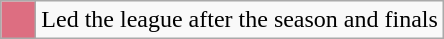<table class="wikitable">
<tr>
<td style="background:#DD6E81; width:1em"></td>
<td>Led the league after the season and finals</td>
</tr>
</table>
